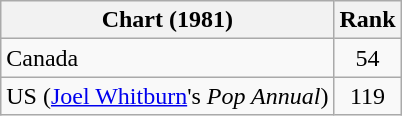<table class="wikitable">
<tr>
<th align="left">Chart (1981)</th>
<th style="text-align:center;">Rank</th>
</tr>
<tr>
<td>Canada</td>
<td style="text-align:center;">54</td>
</tr>
<tr>
<td>US (<a href='#'>Joel Whitburn</a>'s <em>Pop Annual</em>)</td>
<td style="text-align:center;">119</td>
</tr>
</table>
